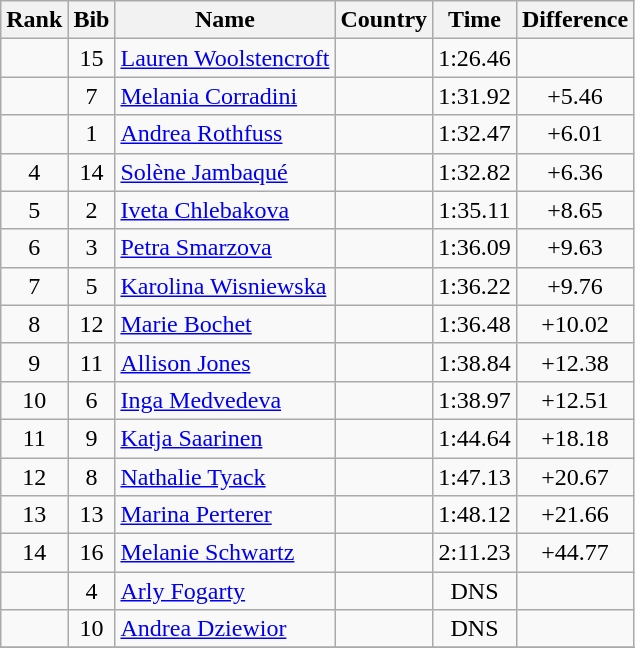<table class="wikitable sortable" style="text-align:center">
<tr>
<th>Rank</th>
<th>Bib</th>
<th>Name</th>
<th>Country</th>
<th>Time</th>
<th>Difference</th>
</tr>
<tr>
<td></td>
<td>15</td>
<td align=left><a href='#'>Lauren Woolstencroft</a></td>
<td align=left></td>
<td>1:26.46</td>
<td></td>
</tr>
<tr>
<td></td>
<td>7</td>
<td align=left><a href='#'>Melania Corradini</a></td>
<td align=left></td>
<td>1:31.92</td>
<td>+5.46</td>
</tr>
<tr>
<td></td>
<td>1</td>
<td align=left><a href='#'>Andrea Rothfuss</a></td>
<td align=left></td>
<td>1:32.47</td>
<td>+6.01</td>
</tr>
<tr>
<td>4</td>
<td>14</td>
<td align=left><a href='#'>Solène Jambaqué</a></td>
<td align=left></td>
<td>1:32.82</td>
<td>+6.36</td>
</tr>
<tr>
<td>5</td>
<td>2</td>
<td align=left><a href='#'>Iveta Chlebakova</a></td>
<td align=left></td>
<td>1:35.11</td>
<td>+8.65</td>
</tr>
<tr>
<td>6</td>
<td>3</td>
<td align=left><a href='#'>Petra Smarzova</a></td>
<td align=left></td>
<td>1:36.09</td>
<td>+9.63</td>
</tr>
<tr>
<td>7</td>
<td>5</td>
<td align=left><a href='#'>Karolina Wisniewska</a></td>
<td align=left></td>
<td>1:36.22</td>
<td>+9.76</td>
</tr>
<tr>
<td>8</td>
<td>12</td>
<td align=left><a href='#'>Marie Bochet</a></td>
<td align=left></td>
<td>1:36.48</td>
<td>+10.02</td>
</tr>
<tr>
<td>9</td>
<td>11</td>
<td align=left><a href='#'>Allison Jones</a></td>
<td align=left></td>
<td>1:38.84</td>
<td>+12.38</td>
</tr>
<tr>
<td>10</td>
<td>6</td>
<td align=left><a href='#'>Inga Medvedeva</a></td>
<td align=left></td>
<td>1:38.97</td>
<td>+12.51</td>
</tr>
<tr>
<td>11</td>
<td>9</td>
<td align=left><a href='#'>Katja Saarinen</a></td>
<td align=left></td>
<td>1:44.64</td>
<td>+18.18</td>
</tr>
<tr>
<td>12</td>
<td>8</td>
<td align=left><a href='#'>Nathalie Tyack</a></td>
<td align=left></td>
<td>1:47.13</td>
<td>+20.67</td>
</tr>
<tr>
<td>13</td>
<td>13</td>
<td align=left><a href='#'>Marina Perterer</a></td>
<td align=left></td>
<td>1:48.12</td>
<td>+21.66</td>
</tr>
<tr>
<td>14</td>
<td>16</td>
<td align=left><a href='#'>Melanie Schwartz</a></td>
<td align=left></td>
<td>2:11.23</td>
<td>+44.77</td>
</tr>
<tr>
<td></td>
<td>4</td>
<td align=left><a href='#'>Arly Fogarty</a></td>
<td align=left></td>
<td>DNS</td>
<td></td>
</tr>
<tr>
<td></td>
<td>10</td>
<td align=left><a href='#'>Andrea Dziewior</a></td>
<td align=left></td>
<td>DNS</td>
<td></td>
</tr>
<tr>
</tr>
</table>
